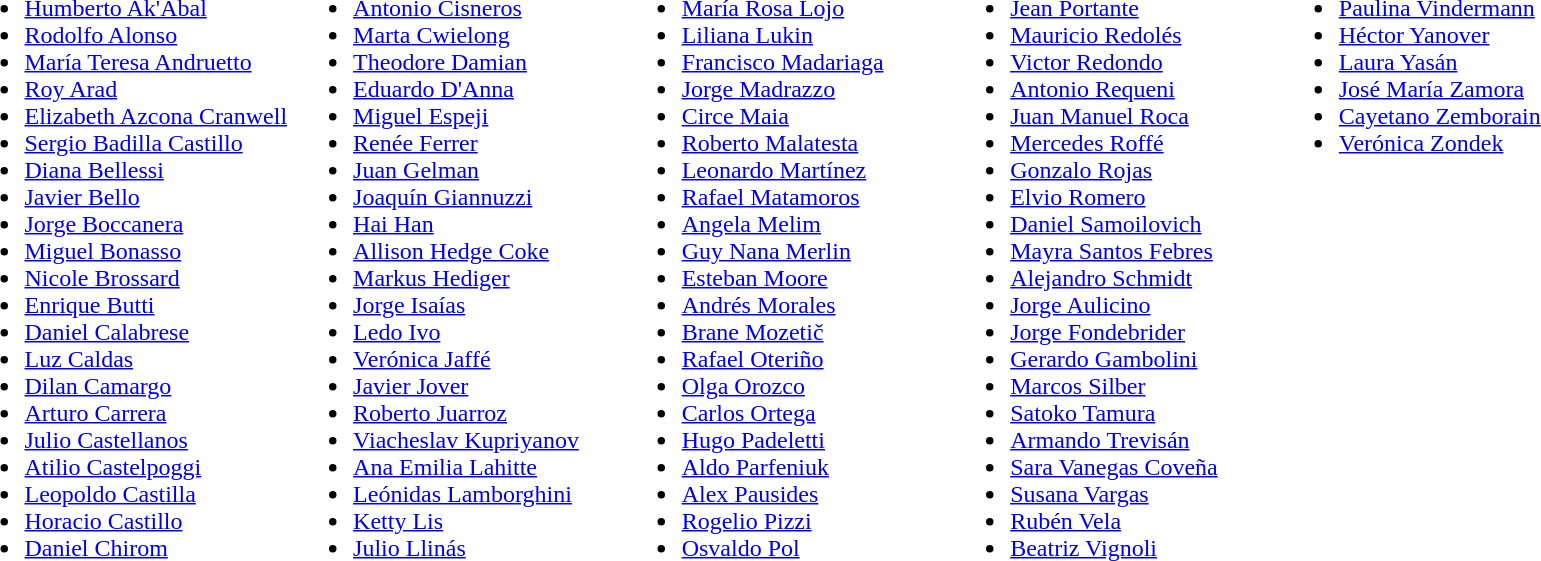<table>
<tr>
<td valign="top" width="20%"><br><ul><li><a href='#'>Humberto Ak'Abal</a></li><li><a href='#'>Rodolfo Alonso</a></li><li><a href='#'>María Teresa Andruetto</a></li><li><a href='#'>Roy Arad</a></li><li><a href='#'>Elizabeth Azcona Cranwell</a></li><li><a href='#'>Sergio Badilla Castillo</a></li><li><a href='#'>Diana Bellessi</a></li><li><a href='#'>Javier Bello</a></li><li><a href='#'>Jorge Boccanera</a></li><li><a href='#'>Miguel Bonasso</a></li><li><a href='#'>Nicole Brossard</a></li><li><a href='#'>Enrique Butti</a></li><li><a href='#'>Daniel Calabrese</a></li><li><a href='#'>Luz Caldas</a></li><li><a href='#'>Dilan Camargo</a></li><li><a href='#'>Arturo Carrera</a></li><li><a href='#'>Julio Castellanos</a></li><li><a href='#'>Atilio Castelpoggi</a></li><li><a href='#'>Leopoldo Castilla</a></li><li><a href='#'>Horacio Castillo</a></li><li><a href='#'>Daniel Chirom</a></li></ul></td>
<td valign="top" width="20%"><br><ul><li><a href='#'>Antonio Cisneros</a></li><li><a href='#'>Marta Cwielong</a></li><li><a href='#'>Theodore Damian</a></li><li><a href='#'>Eduardo D'Anna</a></li><li><a href='#'>Miguel Espeji</a></li><li><a href='#'>Renée Ferrer</a></li><li><a href='#'>Juan Gelman</a></li><li><a href='#'>Joaquín Giannuzzi</a></li><li><a href='#'>Hai Han</a></li><li><a href='#'>Allison Hedge Coke</a></li><li><a href='#'>Markus Hediger</a></li><li><a href='#'>Jorge Isaías</a></li><li><a href='#'>Ledo Ivo</a></li><li><a href='#'>Verónica Jaffé</a></li><li><a href='#'>Javier Jover</a></li><li><a href='#'>Roberto Juarroz</a></li><li><a href='#'>Viacheslav Kupriyanov</a></li><li><a href='#'>Ana Emilia Lahitte</a></li><li><a href='#'>Leónidas Lamborghini</a></li><li><a href='#'>Ketty Lis</a></li><li><a href='#'>Julio Llinás</a></li></ul></td>
<td valign="top" width="20%"><br><ul><li><a href='#'>María Rosa Lojo</a></li><li><a href='#'>Liliana Lukin</a></li><li><a href='#'>Francisco Madariaga</a></li><li><a href='#'>Jorge Madrazzo</a></li><li><a href='#'>Circe Maia</a></li><li><a href='#'>Roberto Malatesta</a></li><li><a href='#'>Leonardo Martínez</a></li><li><a href='#'>Rafael Matamoros</a></li><li><a href='#'>Angela Melim</a></li><li><a href='#'>Guy Nana Merlin</a></li><li><a href='#'>Esteban Moore</a></li><li><a href='#'>Andrés Morales</a></li><li><a href='#'>Brane Mozetič</a></li><li><a href='#'>Rafael Oteriño</a></li><li><a href='#'>Olga Orozco</a></li><li><a href='#'>Carlos Ortega</a></li><li><a href='#'>Hugo Padeletti</a></li><li><a href='#'>Aldo Parfeniuk</a></li><li><a href='#'>Alex Pausides</a></li><li><a href='#'>Rogelio Pizzi</a></li><li><a href='#'>Osvaldo Pol</a></li></ul></td>
<td valign="top" width="20%"><br><ul><li><a href='#'>Jean Portante</a></li><li><a href='#'>Mauricio Redolés</a></li><li><a href='#'>Victor Redondo</a></li><li><a href='#'>Antonio Requeni</a></li><li><a href='#'>Juan Manuel Roca</a></li><li><a href='#'>Mercedes Roffé</a></li><li><a href='#'>Gonzalo Rojas</a></li><li><a href='#'>Elvio Romero</a></li><li><a href='#'>Daniel Samoilovich</a></li><li><a href='#'>Mayra Santos Febres</a></li><li><a href='#'>Alejandro Schmidt</a></li><li><a href='#'>Jorge Aulicino</a></li><li><a href='#'>Jorge Fondebrider</a></li><li><a href='#'>Gerardo Gambolini</a></li><li><a href='#'>Marcos Silber</a></li><li><a href='#'>Satoko Tamura</a></li><li><a href='#'>Armando Trevisán</a></li><li><a href='#'>Sara Vanegas Coveña</a></li><li><a href='#'>Susana Vargas</a></li><li><a href='#'>Rubén Vela</a></li><li><a href='#'>Beatriz Vignoli</a></li></ul></td>
<td valign="top" width="20%"><br><ul><li><a href='#'>Paulina Vindermann</a></li><li><a href='#'>Héctor Yanover</a></li><li><a href='#'>Laura Yasán</a></li><li><a href='#'>José María Zamora</a></li><li><a href='#'>Cayetano Zemborain</a></li><li><a href='#'>Verónica Zondek</a></li></ul></td>
</tr>
</table>
